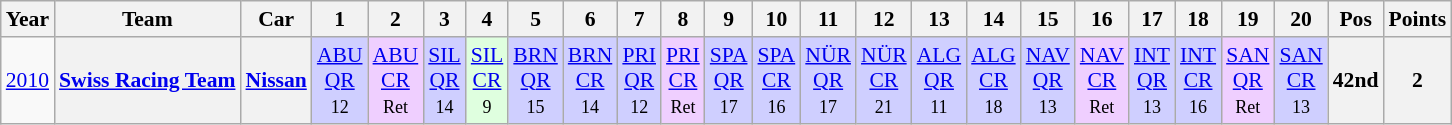<table class="wikitable" border="1" style="text-align:center; font-size:90%;">
<tr>
<th>Year</th>
<th>Team</th>
<th>Car</th>
<th>1</th>
<th>2</th>
<th>3</th>
<th>4</th>
<th>5</th>
<th>6</th>
<th>7</th>
<th>8</th>
<th>9</th>
<th>10</th>
<th>11</th>
<th>12</th>
<th>13</th>
<th>14</th>
<th>15</th>
<th>16</th>
<th>17</th>
<th>18</th>
<th>19</th>
<th>20</th>
<th>Pos</th>
<th>Points</th>
</tr>
<tr>
<td><a href='#'>2010</a></td>
<th><a href='#'>Swiss Racing Team</a></th>
<th><a href='#'>Nissan</a></th>
<td style="background:#CFCFFF;"><a href='#'>ABU<br>QR</a><br><small>12<br></small></td>
<td style="background:#EFCFFF;"><a href='#'>ABU<br>CR</a><br><small>Ret<br></small></td>
<td style="background:#CFCFFF;"><a href='#'>SIL<br>QR</a><br><small>14<br></small></td>
<td style="background:#DFFFDF;"><a href='#'>SIL<br>CR</a><br><small>9<br></small></td>
<td style="background:#CFCFFF;"><a href='#'>BRN<br>QR</a><br><small>15<br></small></td>
<td style="background:#CFCFFF;"><a href='#'>BRN<br>CR</a><br><small>14<br></small></td>
<td style="background:#CFCFFF;"><a href='#'>PRI<br>QR</a><br><small>12<br></small></td>
<td style="background:#EFCFFF;"><a href='#'>PRI<br>CR</a><br><small>Ret<br></small></td>
<td style="background:#CFCFFF;"><a href='#'>SPA<br>QR</a><br><small>17<br></small></td>
<td style="background:#CFCFFF;"><a href='#'>SPA<br>CR</a><br><small>16<br></small></td>
<td style="background:#CFCFFF;"><a href='#'>NÜR<br>QR</a><br><small>17<br></small></td>
<td style="background:#CFCFFF;"><a href='#'>NÜR<br>CR</a><br><small>21<br></small></td>
<td style="background:#CFCFFF;"><a href='#'>ALG<br>QR</a><br><small>11<br></small></td>
<td style="background:#CFCFFF;"><a href='#'>ALG<br>CR</a><br><small>18<br></small></td>
<td style="background:#CFCFFF;"><a href='#'>NAV<br>QR</a><br><small>13<br></small></td>
<td style="background:#EFCFFF;"><a href='#'>NAV<br>CR</a><br><small>Ret<br></small></td>
<td style="background:#CFCFFF;"><a href='#'>INT<br>QR</a><br><small>13<br></small></td>
<td style="background:#CFCFFF;"><a href='#'>INT<br>CR</a><br><small>16<br></small></td>
<td style="background:#EFCFFF;"><a href='#'>SAN<br>QR</a><br><small>Ret<br></small></td>
<td style="background:#CFCFFF;"><a href='#'>SAN<br>CR</a><br><small>13<br></small></td>
<th>42nd</th>
<th>2</th>
</tr>
</table>
